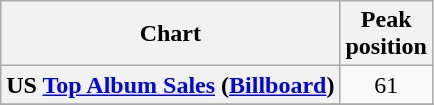<table class="wikitable plainrowheaders" style="text-align:center;">
<tr>
<th>Chart</th>
<th>Peak<br>position</th>
</tr>
<tr>
<th scope=row>US <a href='#'>Top Album Sales</a> (<a href='#'>Billboard</a>)</th>
<td>61</td>
</tr>
<tr>
</tr>
</table>
